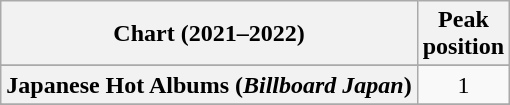<table class="wikitable sortable plainrowheaders" style="text-align:center">
<tr>
<th scope="col">Chart (2021–2022)</th>
<th scope="col">Peak<br>position</th>
</tr>
<tr>
</tr>
<tr>
<th scope="row">Japanese Hot Albums (<em>Billboard Japan</em>)</th>
<td>1</td>
</tr>
<tr>
</tr>
<tr>
</tr>
<tr>
</tr>
</table>
